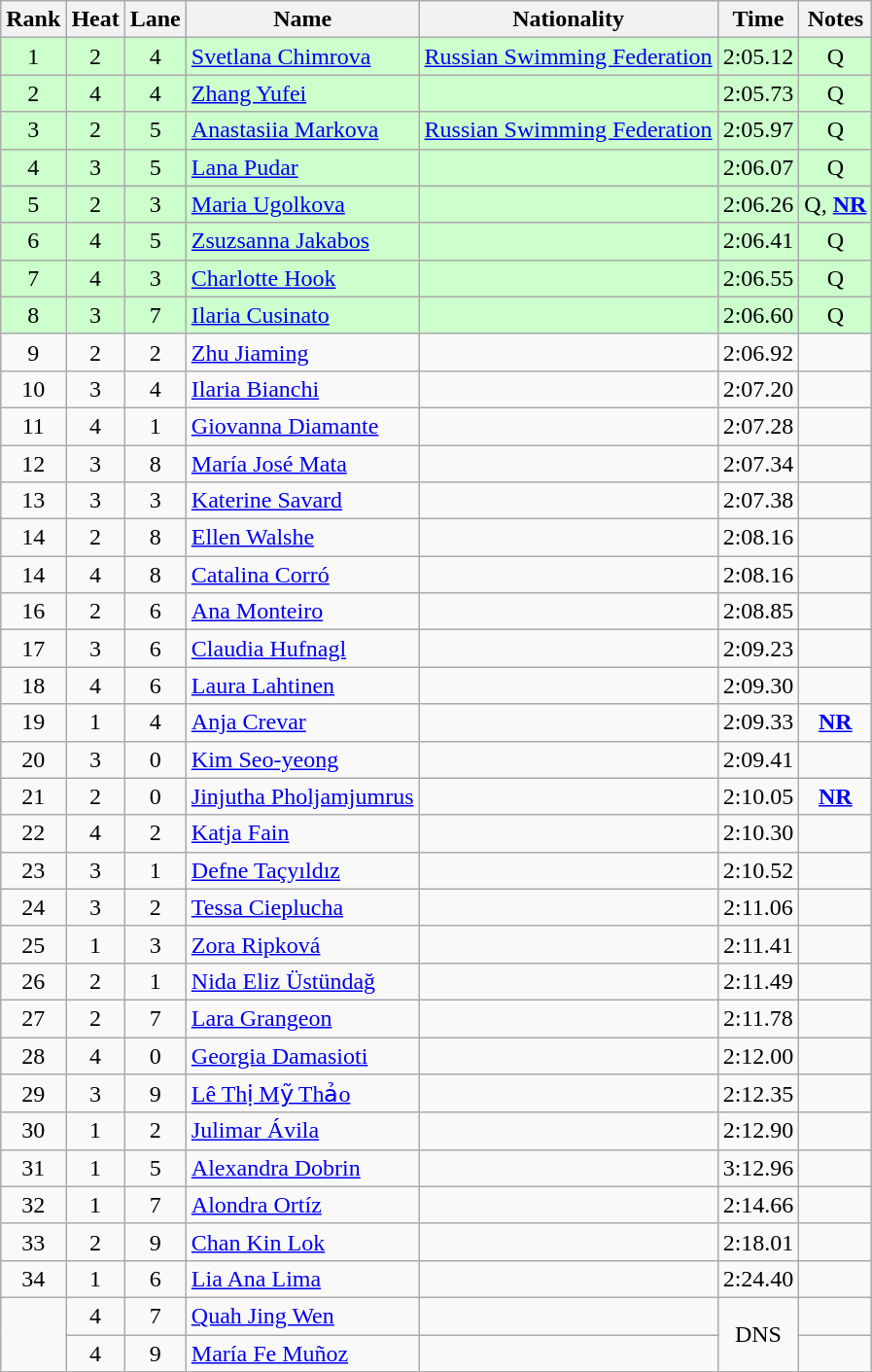<table class="wikitable sortable" style="text-align:center">
<tr>
<th>Rank</th>
<th>Heat</th>
<th>Lane</th>
<th>Name</th>
<th>Nationality</th>
<th>Time</th>
<th>Notes</th>
</tr>
<tr bgcolor=ccffcc>
<td>1</td>
<td>2</td>
<td>4</td>
<td align=left><a href='#'>Svetlana Chimrova</a></td>
<td align=left> <a href='#'>Russian Swimming Federation</a></td>
<td>2:05.12</td>
<td>Q</td>
</tr>
<tr bgcolor=ccffcc>
<td>2</td>
<td>4</td>
<td>4</td>
<td align=left><a href='#'>Zhang Yufei</a></td>
<td align=left></td>
<td>2:05.73</td>
<td>Q</td>
</tr>
<tr bgcolor=ccffcc>
<td>3</td>
<td>2</td>
<td>5</td>
<td align=left><a href='#'>Anastasiia Markova</a></td>
<td align=left> <a href='#'>Russian Swimming Federation</a></td>
<td>2:05.97</td>
<td>Q</td>
</tr>
<tr bgcolor=ccffcc>
<td>4</td>
<td>3</td>
<td>5</td>
<td align=left><a href='#'>Lana Pudar</a></td>
<td align=left></td>
<td>2:06.07</td>
<td>Q</td>
</tr>
<tr bgcolor=ccffcc>
<td>5</td>
<td>2</td>
<td>3</td>
<td align=left><a href='#'>Maria Ugolkova</a></td>
<td align=left></td>
<td>2:06.26</td>
<td>Q, <strong><a href='#'>NR</a></strong></td>
</tr>
<tr bgcolor=ccffcc>
<td>6</td>
<td>4</td>
<td>5</td>
<td align=left><a href='#'>Zsuzsanna Jakabos</a></td>
<td align=left></td>
<td>2:06.41</td>
<td>Q</td>
</tr>
<tr bgcolor=ccffcc>
<td>7</td>
<td>4</td>
<td>3</td>
<td align=left><a href='#'>Charlotte Hook</a></td>
<td align=left></td>
<td>2:06.55</td>
<td>Q</td>
</tr>
<tr bgcolor=ccffcc>
<td>8</td>
<td>3</td>
<td>7</td>
<td align=left><a href='#'>Ilaria Cusinato</a></td>
<td align=left></td>
<td>2:06.60</td>
<td>Q</td>
</tr>
<tr>
<td>9</td>
<td>2</td>
<td>2</td>
<td align=left><a href='#'>Zhu Jiaming</a></td>
<td align=left></td>
<td>2:06.92</td>
<td></td>
</tr>
<tr>
<td>10</td>
<td>3</td>
<td>4</td>
<td align=left><a href='#'>Ilaria Bianchi</a></td>
<td align=left></td>
<td>2:07.20</td>
<td></td>
</tr>
<tr>
<td>11</td>
<td>4</td>
<td>1</td>
<td align=left><a href='#'>Giovanna Diamante</a></td>
<td align=left></td>
<td>2:07.28</td>
<td></td>
</tr>
<tr>
<td>12</td>
<td>3</td>
<td>8</td>
<td align=left><a href='#'>María José Mata</a></td>
<td align=left></td>
<td>2:07.34</td>
<td></td>
</tr>
<tr>
<td>13</td>
<td>3</td>
<td>3</td>
<td align=left><a href='#'>Katerine Savard</a></td>
<td align=left></td>
<td>2:07.38</td>
<td></td>
</tr>
<tr>
<td>14</td>
<td>2</td>
<td>8</td>
<td align=left><a href='#'>Ellen Walshe</a></td>
<td align=left></td>
<td>2:08.16</td>
<td></td>
</tr>
<tr>
<td>14</td>
<td>4</td>
<td>8</td>
<td align=left><a href='#'>Catalina Corró</a></td>
<td align=left></td>
<td>2:08.16</td>
<td></td>
</tr>
<tr>
<td>16</td>
<td>2</td>
<td>6</td>
<td align=left><a href='#'>Ana Monteiro</a></td>
<td align=left></td>
<td>2:08.85</td>
<td></td>
</tr>
<tr>
<td>17</td>
<td>3</td>
<td>6</td>
<td align=left><a href='#'>Claudia Hufnagl</a></td>
<td align=left></td>
<td>2:09.23</td>
<td></td>
</tr>
<tr>
<td>18</td>
<td>4</td>
<td>6</td>
<td align=left><a href='#'>Laura Lahtinen</a></td>
<td align=left></td>
<td>2:09.30</td>
<td></td>
</tr>
<tr>
<td>19</td>
<td>1</td>
<td>4</td>
<td align=left><a href='#'>Anja Crevar</a></td>
<td align=left></td>
<td>2:09.33</td>
<td><strong><a href='#'>NR</a></strong></td>
</tr>
<tr>
<td>20</td>
<td>3</td>
<td>0</td>
<td align=left><a href='#'>Kim Seo-yeong</a></td>
<td align=left></td>
<td>2:09.41</td>
<td></td>
</tr>
<tr>
<td>21</td>
<td>2</td>
<td>0</td>
<td align=left><a href='#'>Jinjutha Pholjamjumrus</a></td>
<td align=left></td>
<td>2:10.05</td>
<td><strong><a href='#'>NR</a></strong></td>
</tr>
<tr>
<td>22</td>
<td>4</td>
<td>2</td>
<td align=left><a href='#'>Katja Fain</a></td>
<td align=left></td>
<td>2:10.30</td>
<td></td>
</tr>
<tr>
<td>23</td>
<td>3</td>
<td>1</td>
<td align=left><a href='#'>Defne Taçyıldız</a></td>
<td align=left></td>
<td>2:10.52</td>
<td></td>
</tr>
<tr>
<td>24</td>
<td>3</td>
<td>2</td>
<td align=left><a href='#'>Tessa Cieplucha</a></td>
<td align=left></td>
<td>2:11.06</td>
<td></td>
</tr>
<tr>
<td>25</td>
<td>1</td>
<td>3</td>
<td align=left><a href='#'>Zora Ripková</a></td>
<td align=left></td>
<td>2:11.41</td>
<td></td>
</tr>
<tr>
<td>26</td>
<td>2</td>
<td>1</td>
<td align=left><a href='#'>Nida Eliz Üstündağ</a></td>
<td align=left></td>
<td>2:11.49</td>
<td></td>
</tr>
<tr>
<td>27</td>
<td>2</td>
<td>7</td>
<td align=left><a href='#'>Lara Grangeon</a></td>
<td align=left></td>
<td>2:11.78</td>
<td></td>
</tr>
<tr>
<td>28</td>
<td>4</td>
<td>0</td>
<td align=left><a href='#'>Georgia Damasioti</a></td>
<td align=left></td>
<td>2:12.00</td>
<td></td>
</tr>
<tr>
<td>29</td>
<td>3</td>
<td>9</td>
<td align=left><a href='#'>Lê Thị Mỹ Thảo</a></td>
<td align=left></td>
<td>2:12.35</td>
<td></td>
</tr>
<tr>
<td>30</td>
<td>1</td>
<td>2</td>
<td align=left><a href='#'>Julimar Ávila</a></td>
<td align=left></td>
<td>2:12.90</td>
<td></td>
</tr>
<tr>
<td>31</td>
<td>1</td>
<td>5</td>
<td align=left><a href='#'>Alexandra Dobrin</a></td>
<td align=left></td>
<td>3:12.96</td>
<td></td>
</tr>
<tr>
<td>32</td>
<td>1</td>
<td>7</td>
<td align=left><a href='#'>Alondra Ortíz</a></td>
<td align=left></td>
<td>2:14.66</td>
<td></td>
</tr>
<tr>
<td>33</td>
<td>2</td>
<td>9</td>
<td align=left><a href='#'>Chan Kin Lok</a></td>
<td align=left></td>
<td>2:18.01</td>
<td></td>
</tr>
<tr>
<td>34</td>
<td>1</td>
<td>6</td>
<td align=left><a href='#'>Lia Ana Lima</a></td>
<td align=left></td>
<td>2:24.40</td>
<td></td>
</tr>
<tr>
<td rowspan=2></td>
<td>4</td>
<td>7</td>
<td align=left><a href='#'>Quah Jing Wen</a></td>
<td align=left></td>
<td rowspan=2>DNS</td>
<td></td>
</tr>
<tr>
<td>4</td>
<td>9</td>
<td align=left><a href='#'>María Fe Muñoz</a></td>
<td align=left></td>
<td></td>
</tr>
</table>
